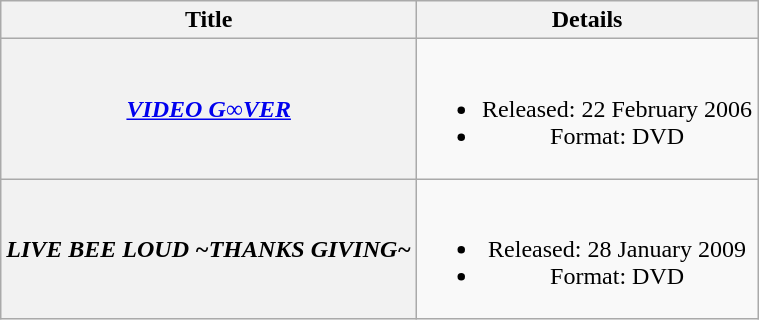<table class="wikitable plainrowheaders" style="text-align:center;">
<tr>
<th>Title</th>
<th>Details</th>
</tr>
<tr>
<th scope="row"><em><a href='#'>VIDEO G∞VER</a></em></th>
<td><br><ul><li>Released: 22 February 2006</li><li>Format: DVD</li></ul></td>
</tr>
<tr>
<th scope="row"><em>LIVE BEE LOUD ~THANKS GIVING~</em></th>
<td><br><ul><li>Released: 28 January 2009</li><li>Format: DVD</li></ul></td>
</tr>
</table>
